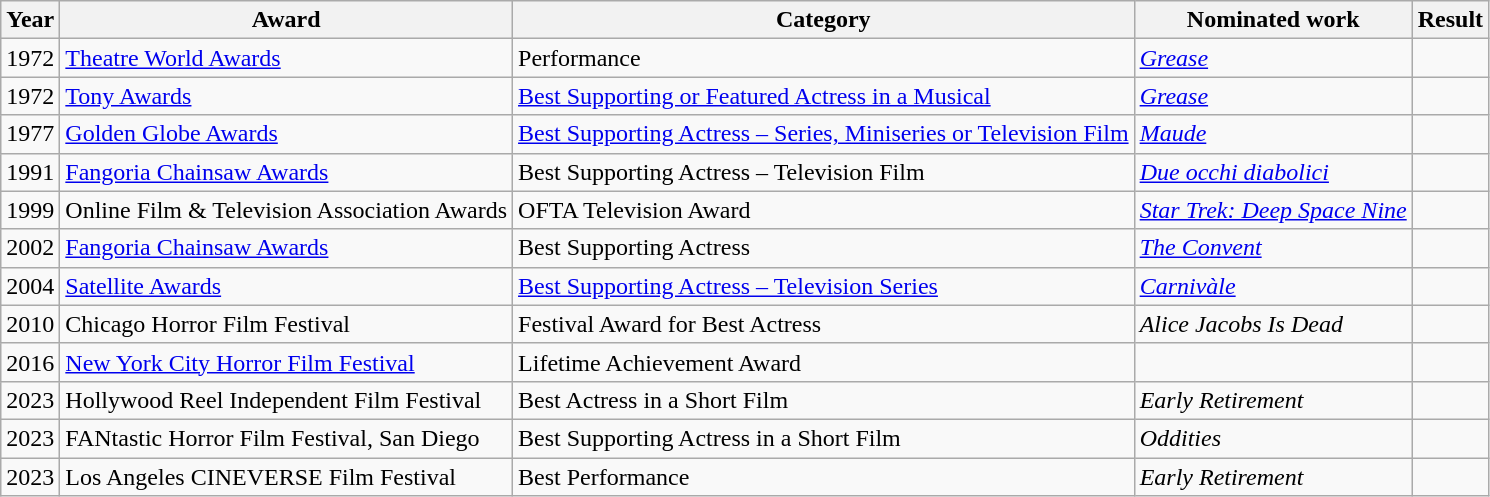<table class="wikitable sortable">
<tr>
<th>Year</th>
<th>Award</th>
<th>Category</th>
<th>Nominated work</th>
<th>Result</th>
</tr>
<tr>
<td>1972</td>
<td><a href='#'>Theatre World Awards</a></td>
<td>Performance</td>
<td><em><a href='#'>Grease</a></em></td>
<td></td>
</tr>
<tr>
<td>1972</td>
<td><a href='#'>Tony Awards</a></td>
<td><a href='#'>Best Supporting or Featured Actress in a Musical</a></td>
<td><em><a href='#'>Grease</a></em></td>
<td></td>
</tr>
<tr>
<td>1977</td>
<td><a href='#'>Golden Globe Awards</a></td>
<td><a href='#'>Best Supporting Actress – Series, Miniseries or Television Film</a></td>
<td><em><a href='#'>Maude</a></em></td>
<td></td>
</tr>
<tr>
<td>1991</td>
<td><a href='#'>Fangoria Chainsaw Awards</a></td>
<td>Best Supporting Actress – Television Film</td>
<td><em><a href='#'>Due occhi diabolici</a></em></td>
<td></td>
</tr>
<tr>
<td>1999</td>
<td>Online Film & Television Association Awards</td>
<td>OFTA Television Award</td>
<td><em><a href='#'>Star Trek: Deep Space Nine</a></em></td>
<td></td>
</tr>
<tr>
<td>2002</td>
<td><a href='#'>Fangoria Chainsaw Awards</a></td>
<td>Best Supporting Actress</td>
<td><em><a href='#'>The Convent</a></em></td>
<td></td>
</tr>
<tr>
<td>2004</td>
<td><a href='#'>Satellite Awards</a></td>
<td><a href='#'>Best Supporting Actress – Television Series</a></td>
<td><em><a href='#'>Carnivàle</a></em></td>
<td></td>
</tr>
<tr>
<td>2010</td>
<td>Chicago Horror Film Festival</td>
<td>Festival Award for Best Actress</td>
<td><em>Alice Jacobs Is Dead</em></td>
<td></td>
</tr>
<tr>
<td>2016</td>
<td><a href='#'>New York City Horror Film Festival</a></td>
<td>Lifetime Achievement Award</td>
<td></td>
<td></td>
</tr>
<tr>
<td>2023</td>
<td>Hollywood Reel Independent Film Festival</td>
<td>Best Actress in a Short Film</td>
<td><em>Early Retirement</em></td>
<td></td>
</tr>
<tr>
<td>2023</td>
<td>FANtastic Horror Film Festival, San Diego</td>
<td>Best Supporting Actress in a Short Film</td>
<td><em>Oddities</em></td>
<td></td>
</tr>
<tr>
<td>2023</td>
<td>Los Angeles CINEVERSE Film Festival</td>
<td>Best Performance</td>
<td><em>Early Retirement</em></td>
<td></td>
</tr>
</table>
